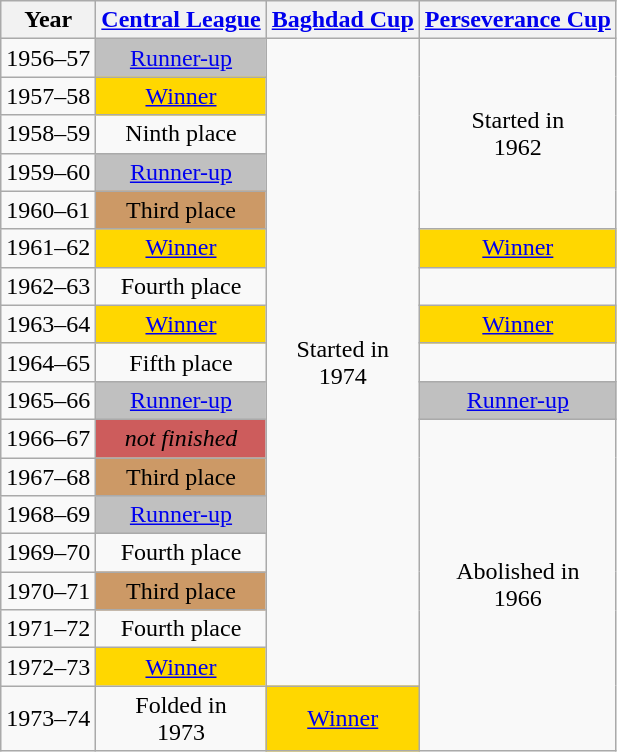<table class="wikitable collapsible collapsed" style="text-align: center;">
<tr>
<th>Year</th>
<th><a href='#'>Central League</a></th>
<th><a href='#'>Baghdad Cup</a></th>
<th><a href='#'>Perseverance Cup</a></th>
</tr>
<tr>
<td>1956–57</td>
<td bgcolor=silver><a href='#'>Runner-up</a></td>
<td rowspan=17>Started in<br>1974</td>
<td rowspan=5>Started in<br>1962</td>
</tr>
<tr>
<td>1957–58</td>
<td bgcolor=gold><a href='#'>Winner</a></td>
</tr>
<tr>
<td>1958–59</td>
<td>Ninth place</td>
</tr>
<tr>
<td>1959–60</td>
<td bgcolor=silver><a href='#'>Runner-up</a></td>
</tr>
<tr>
<td>1960–61</td>
<td bgcolor="#cc9966">Third place</td>
</tr>
<tr>
<td>1961–62</td>
<td bgcolor=gold><a href='#'>Winner</a></td>
<td bgcolor=gold><a href='#'>Winner</a></td>
</tr>
<tr>
<td>1962–63</td>
<td>Fourth place</td>
<td></td>
</tr>
<tr>
<td>1963–64</td>
<td bgcolor=gold><a href='#'>Winner</a></td>
<td bgcolor=gold><a href='#'>Winner</a></td>
</tr>
<tr>
<td>1964–65</td>
<td>Fifth place</td>
<td></td>
</tr>
<tr>
<td>1965–66</td>
<td bgcolor=silver><a href='#'>Runner-up</a></td>
<td bgcolor=silver><a href='#'>Runner-up</a></td>
</tr>
<tr>
<td>1966–67</td>
<td bgcolor="#cd5c5c"><em>not finished</em></td>
<td rowspan=8>Abolished in<br>1966</td>
</tr>
<tr>
<td>1967–68</td>
<td bgcolor="#cc9966">Third place</td>
</tr>
<tr>
<td>1968–69</td>
<td bgcolor=silver><a href='#'>Runner-up</a></td>
</tr>
<tr>
<td>1969–70</td>
<td>Fourth place</td>
</tr>
<tr>
<td>1970–71</td>
<td bgcolor="#cc9966">Third place</td>
</tr>
<tr>
<td>1971–72</td>
<td>Fourth place</td>
</tr>
<tr>
<td>1972–73</td>
<td bgcolor=gold><a href='#'>Winner</a></td>
</tr>
<tr>
<td>1973–74</td>
<td rowspan=1>Folded in<br>1973</td>
<td bgcolor=gold><a href='#'>Winner</a></td>
</tr>
</table>
